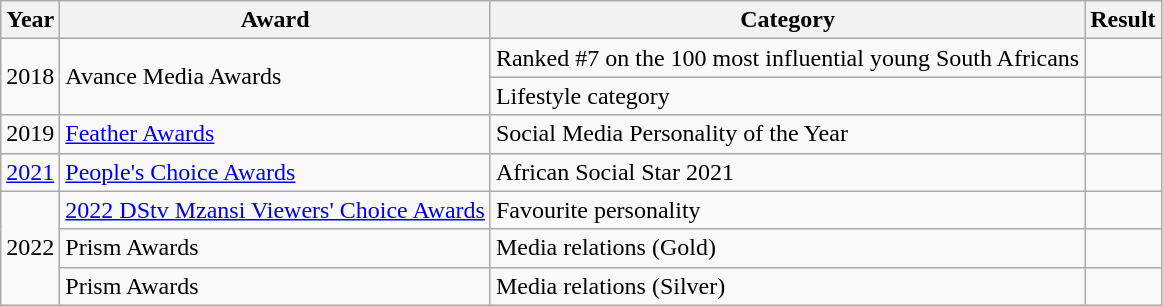<table class="wikitable">
<tr>
<th>Year</th>
<th>Award</th>
<th>Category</th>
<th>Result</th>
</tr>
<tr>
<td rowspan="2">2018</td>
<td rowspan="2">Avance Media Awards</td>
<td>Ranked #7 on the 100 most influential young South Africans</td>
<td></td>
</tr>
<tr>
<td>Lifestyle category</td>
<td></td>
</tr>
<tr>
<td>2019</td>
<td><a href='#'>Feather Awards</a></td>
<td>Social Media Personality of the Year</td>
<td></td>
</tr>
<tr>
<td><a href='#'>2021</a></td>
<td><a href='#'>People's Choice Awards</a></td>
<td>African Social Star 2021</td>
<td></td>
</tr>
<tr>
<td rowspan="3">2022</td>
<td><a href='#'>2022 DStv Mzansi Viewers' Choice Awards</a></td>
<td>Favourite personality</td>
<td></td>
</tr>
<tr>
<td>Prism Awards</td>
<td>Media relations (Gold)</td>
<td></td>
</tr>
<tr>
<td>Prism Awards</td>
<td>Media relations (Silver)</td>
<td></td>
</tr>
</table>
